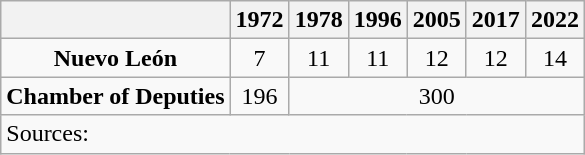<table class="wikitable" style="text-align: center">
<tr>
<th></th>
<th>1972</th>
<th>1978</th>
<th>1996</th>
<th>2005</th>
<th>2017</th>
<th>2022</th>
</tr>
<tr>
<td><strong>Nuevo León</strong></td>
<td>7</td>
<td>11</td>
<td>11</td>
<td>12</td>
<td>12</td>
<td>14</td>
</tr>
<tr>
<td><strong>Chamber of Deputies</strong></td>
<td>196</td>
<td colspan=5>300</td>
</tr>
<tr>
<td colspan=7 style="text-align: left">Sources: </td>
</tr>
</table>
